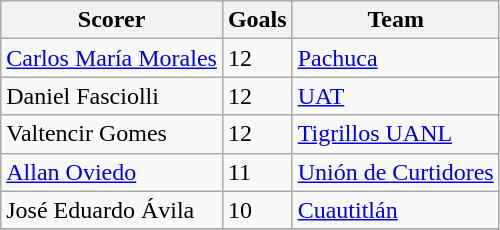<table class="wikitable">
<tr>
<th>Scorer</th>
<th>Goals</th>
<th>Team</th>
</tr>
<tr>
<td> <a href='#'>Carlos María Morales</a></td>
<td>12</td>
<td><a href='#'>Pachuca</a></td>
</tr>
<tr>
<td> Daniel Fasciolli</td>
<td>12</td>
<td><a href='#'>UAT</a></td>
</tr>
<tr>
<td> Valtencir Gomes</td>
<td>12</td>
<td><a href='#'>Tigrillos UANL</a></td>
</tr>
<tr>
<td> <a href='#'>Allan Oviedo</a></td>
<td>11</td>
<td><a href='#'>Unión de Curtidores</a></td>
</tr>
<tr>
<td> José Eduardo Ávila</td>
<td>10</td>
<td><a href='#'>Cuautitlán</a></td>
</tr>
<tr>
</tr>
</table>
